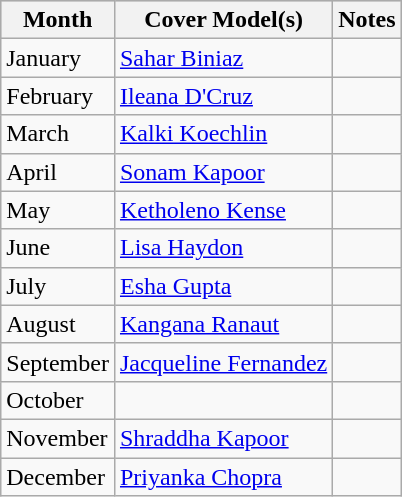<table class="wikitable">
<tr style="background:#ccc; text-align:center;">
<th>Month</th>
<th>Cover Model(s)</th>
<th>Notes</th>
</tr>
<tr>
<td>January</td>
<td><a href='#'>Sahar Biniaz</a></td>
<td></td>
</tr>
<tr>
<td>February</td>
<td><a href='#'>Ileana D'Cruz</a></td>
<td></td>
</tr>
<tr>
<td>March</td>
<td><a href='#'>Kalki Koechlin</a></td>
<td></td>
</tr>
<tr>
<td>April</td>
<td><a href='#'>Sonam Kapoor</a></td>
<td></td>
</tr>
<tr>
<td>May</td>
<td><a href='#'>Ketholeno Kense</a></td>
<td></td>
</tr>
<tr>
<td>June</td>
<td><a href='#'>Lisa Haydon</a></td>
<td></td>
</tr>
<tr>
<td>July</td>
<td><a href='#'>Esha Gupta</a></td>
<td></td>
</tr>
<tr>
<td>August</td>
<td><a href='#'>Kangana Ranaut</a></td>
<td></td>
</tr>
<tr>
<td>September</td>
<td><a href='#'>Jacqueline Fernandez</a></td>
<td></td>
</tr>
<tr>
<td>October</td>
<td></td>
<td></td>
</tr>
<tr>
<td>November</td>
<td><a href='#'>Shraddha Kapoor</a></td>
<td></td>
</tr>
<tr>
<td>December</td>
<td><a href='#'>Priyanka Chopra</a></td>
<td></td>
</tr>
</table>
